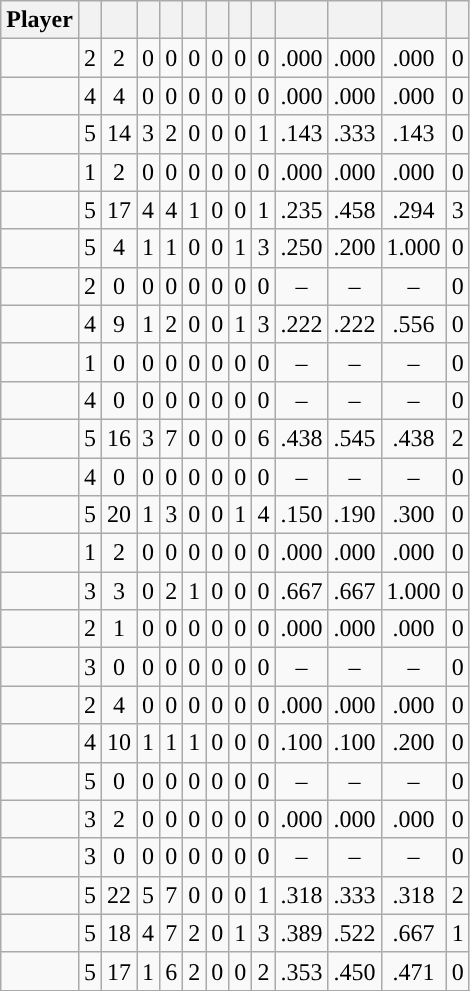<table class="wikitable sortable" style="text-align:center;">
<tr>
<th>Player</th>
<th></th>
<th></th>
<th></th>
<th></th>
<th></th>
<th></th>
<th></th>
<th></th>
<th></th>
<th></th>
<th></th>
<th></th>
</tr>
<tr>
<td align=left></td>
<td>2</td>
<td>2</td>
<td>0</td>
<td>0</td>
<td>0</td>
<td>0</td>
<td>0</td>
<td>0</td>
<td>.000</td>
<td>.000</td>
<td>.000</td>
<td>0</td>
</tr>
<tr>
<td align=left></td>
<td>4</td>
<td>4</td>
<td>0</td>
<td>0</td>
<td>0</td>
<td>0</td>
<td>0</td>
<td>0</td>
<td>.000</td>
<td>.000</td>
<td>.000</td>
<td>0</td>
</tr>
<tr>
<td align=left></td>
<td>5</td>
<td>14</td>
<td>3</td>
<td>2</td>
<td>0</td>
<td>0</td>
<td>0</td>
<td>1</td>
<td>.143</td>
<td>.333</td>
<td>.143</td>
<td>0</td>
</tr>
<tr>
<td align=left></td>
<td>1</td>
<td>2</td>
<td>0</td>
<td>0</td>
<td>0</td>
<td>0</td>
<td>0</td>
<td>0</td>
<td>.000</td>
<td>.000</td>
<td>.000</td>
<td>0</td>
</tr>
<tr>
<td align=left></td>
<td>5</td>
<td>17</td>
<td>4</td>
<td>4</td>
<td>1</td>
<td>0</td>
<td>0</td>
<td>1</td>
<td>.235</td>
<td>.458</td>
<td>.294</td>
<td>3</td>
</tr>
<tr>
<td align=left></td>
<td>5</td>
<td>4</td>
<td>1</td>
<td>1</td>
<td>0</td>
<td>0</td>
<td>1</td>
<td>3</td>
<td>.250</td>
<td>.200</td>
<td>1.000</td>
<td>0</td>
</tr>
<tr>
<td align=left></td>
<td>2</td>
<td>0</td>
<td>0</td>
<td>0</td>
<td>0</td>
<td>0</td>
<td>0</td>
<td>0</td>
<td>–</td>
<td>–</td>
<td>–</td>
<td>0</td>
</tr>
<tr>
<td align=left></td>
<td>4</td>
<td>9</td>
<td>1</td>
<td>2</td>
<td>0</td>
<td>0</td>
<td>1</td>
<td>3</td>
<td>.222</td>
<td>.222</td>
<td>.556</td>
<td>0</td>
</tr>
<tr>
<td align=left></td>
<td>1</td>
<td>0</td>
<td>0</td>
<td>0</td>
<td>0</td>
<td>0</td>
<td>0</td>
<td>0</td>
<td>–</td>
<td>–</td>
<td>–</td>
<td>0</td>
</tr>
<tr>
<td align=left></td>
<td>4</td>
<td>0</td>
<td>0</td>
<td>0</td>
<td>0</td>
<td>0</td>
<td>0</td>
<td>0</td>
<td>–</td>
<td>–</td>
<td>–</td>
<td>0</td>
</tr>
<tr>
<td align=left></td>
<td>5</td>
<td>16</td>
<td>3</td>
<td>7</td>
<td>0</td>
<td>0</td>
<td>0</td>
<td>6</td>
<td>.438</td>
<td>.545</td>
<td>.438</td>
<td>2</td>
</tr>
<tr>
<td align=left></td>
<td>4</td>
<td>0</td>
<td>0</td>
<td>0</td>
<td>0</td>
<td>0</td>
<td>0</td>
<td>0</td>
<td>–</td>
<td>–</td>
<td>–</td>
<td>0</td>
</tr>
<tr>
<td align=left></td>
<td>5</td>
<td>20</td>
<td>1</td>
<td>3</td>
<td>0</td>
<td>0</td>
<td>1</td>
<td>4</td>
<td>.150</td>
<td>.190</td>
<td>.300</td>
<td>0</td>
</tr>
<tr>
<td align=left></td>
<td>1</td>
<td>2</td>
<td>0</td>
<td>0</td>
<td>0</td>
<td>0</td>
<td>0</td>
<td>0</td>
<td>.000</td>
<td>.000</td>
<td>.000</td>
<td>0</td>
</tr>
<tr>
<td align=left></td>
<td>3</td>
<td>3</td>
<td>0</td>
<td>2</td>
<td>1</td>
<td>0</td>
<td>0</td>
<td>0</td>
<td>.667</td>
<td>.667</td>
<td>1.000</td>
<td>0</td>
</tr>
<tr>
<td align=left></td>
<td>2</td>
<td>1</td>
<td>0</td>
<td>0</td>
<td>0</td>
<td>0</td>
<td>0</td>
<td>0</td>
<td>.000</td>
<td>.000</td>
<td>.000</td>
<td>0</td>
</tr>
<tr>
<td align=left></td>
<td>3</td>
<td>0</td>
<td>0</td>
<td>0</td>
<td>0</td>
<td>0</td>
<td>0</td>
<td>0</td>
<td>–</td>
<td>–</td>
<td>–</td>
<td>0</td>
</tr>
<tr>
<td align=left></td>
<td>2</td>
<td>4</td>
<td>0</td>
<td>0</td>
<td>0</td>
<td>0</td>
<td>0</td>
<td>0</td>
<td>.000</td>
<td>.000</td>
<td>.000</td>
<td>0</td>
</tr>
<tr>
<td align=left></td>
<td>4</td>
<td>10</td>
<td>1</td>
<td>1</td>
<td>1</td>
<td>0</td>
<td>0</td>
<td>0</td>
<td>.100</td>
<td>.100</td>
<td>.200</td>
<td>0</td>
</tr>
<tr>
<td align=left></td>
<td>5</td>
<td>0</td>
<td>0</td>
<td>0</td>
<td>0</td>
<td>0</td>
<td>0</td>
<td>0</td>
<td>–</td>
<td>–</td>
<td>–</td>
<td>0</td>
</tr>
<tr>
<td align=left></td>
<td>3</td>
<td>2</td>
<td>0</td>
<td>0</td>
<td>0</td>
<td>0</td>
<td>0</td>
<td>0</td>
<td>.000</td>
<td>.000</td>
<td>.000</td>
<td>0</td>
</tr>
<tr>
<td align=left></td>
<td>3</td>
<td>0</td>
<td>0</td>
<td>0</td>
<td>0</td>
<td>0</td>
<td>0</td>
<td>0</td>
<td>–</td>
<td>–</td>
<td>–</td>
<td>0</td>
</tr>
<tr>
<td align=left></td>
<td>5</td>
<td>22</td>
<td>5</td>
<td>7</td>
<td>0</td>
<td>0</td>
<td>0</td>
<td>1</td>
<td>.318</td>
<td>.333</td>
<td>.318</td>
<td>2</td>
</tr>
<tr>
<td align=left></td>
<td>5</td>
<td>18</td>
<td>4</td>
<td>7</td>
<td>2</td>
<td>0</td>
<td>1</td>
<td>3</td>
<td>.389</td>
<td>.522</td>
<td>.667</td>
<td>1</td>
</tr>
<tr>
<td align=left></td>
<td>5</td>
<td>17</td>
<td>1</td>
<td>6</td>
<td>2</td>
<td>0</td>
<td>0</td>
<td>2</td>
<td>.353</td>
<td>.450</td>
<td>.471</td>
<td>0</td>
</tr>
<tr>
</tr>
<tr class="sortbottom|}">
</tr>
</table>
